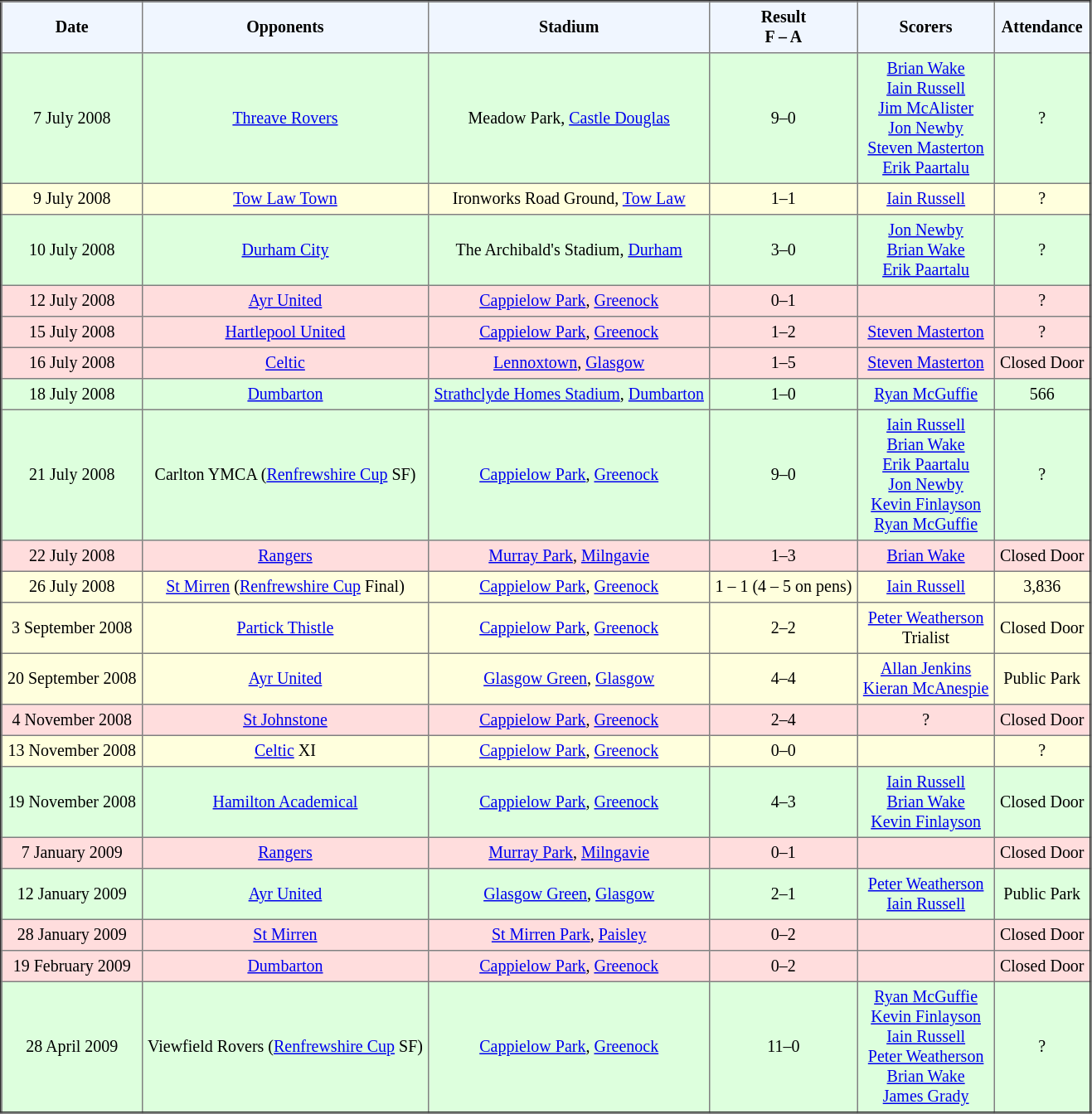<table border="2" cellpadding="4" style="border-collapse:collapse; text-align:center; font-size:smaller;">
<tr style="background:#f0f6ff;">
<th><strong>Date</strong></th>
<th><strong>Opponents</strong></th>
<th><strong>Stadium</strong></th>
<th><strong>Result<br>F – A</strong></th>
<th><strong>Scorers</strong></th>
<th><strong>Attendance</strong></th>
</tr>
<tr bgcolor="ddffdd">
<td>7 July 2008</td>
<td><a href='#'>Threave Rovers</a></td>
<td>Meadow Park, <a href='#'>Castle Douglas</a></td>
<td>9–0</td>
<td><a href='#'>Brian Wake</a>   <br><a href='#'>Iain Russell</a> <br><a href='#'>Jim McAlister</a> <br><a href='#'>Jon Newby</a>  <br><a href='#'>Steven Masterton</a> <br><a href='#'>Erik Paartalu</a> </td>
<td>?</td>
</tr>
<tr bgcolor="ffffdd">
<td>9 July 2008</td>
<td> <a href='#'>Tow Law Town</a></td>
<td>Ironworks Road Ground, <a href='#'>Tow Law</a></td>
<td>1–1</td>
<td><a href='#'>Iain Russell</a> </td>
<td>?</td>
</tr>
<tr bgcolor="ddffdd">
<td>10 July 2008</td>
<td> <a href='#'>Durham City</a></td>
<td>The Archibald's Stadium, <a href='#'>Durham</a></td>
<td>3–0</td>
<td><a href='#'>Jon Newby</a> <br><a href='#'>Brian Wake</a> <br><a href='#'>Erik Paartalu</a> </td>
<td>?</td>
</tr>
<tr bgcolor="ffdddd">
<td>12 July 2008</td>
<td><a href='#'>Ayr United</a></td>
<td><a href='#'>Cappielow Park</a>, <a href='#'>Greenock</a></td>
<td>0–1</td>
<td></td>
<td>?</td>
</tr>
<tr bgcolor="ffdddd">
<td>15 July 2008</td>
<td> <a href='#'>Hartlepool United</a></td>
<td><a href='#'>Cappielow Park</a>, <a href='#'>Greenock</a></td>
<td>1–2</td>
<td><a href='#'>Steven Masterton</a> </td>
<td>?</td>
</tr>
<tr bgcolor="ffdddd">
<td>16 July 2008</td>
<td><a href='#'>Celtic</a></td>
<td><a href='#'>Lennoxtown</a>, <a href='#'>Glasgow</a></td>
<td>1–5</td>
<td><a href='#'>Steven Masterton</a> </td>
<td>Closed Door</td>
</tr>
<tr bgcolor="ddffdd">
<td>18 July 2008</td>
<td><a href='#'>Dumbarton</a></td>
<td><a href='#'>Strathclyde Homes Stadium</a>, <a href='#'>Dumbarton</a></td>
<td>1–0</td>
<td><a href='#'>Ryan McGuffie</a> </td>
<td>566</td>
</tr>
<tr bgcolor="ddffdd">
<td>21 July 2008</td>
<td>Carlton YMCA (<a href='#'>Renfrewshire Cup</a> SF)</td>
<td><a href='#'>Cappielow Park</a>, <a href='#'>Greenock</a></td>
<td>9–0</td>
<td><a href='#'>Iain Russell</a>    <br><a href='#'>Brian Wake</a> <br><a href='#'>Erik Paartalu</a> <br><a href='#'>Jon Newby</a> <br><a href='#'>Kevin Finlayson</a> <br><a href='#'>Ryan McGuffie</a> </td>
<td>?</td>
</tr>
<tr bgcolor="ffdddd">
<td>22 July 2008</td>
<td><a href='#'>Rangers</a></td>
<td><a href='#'>Murray Park</a>, <a href='#'>Milngavie</a></td>
<td>1–3</td>
<td><a href='#'>Brian Wake</a> </td>
<td>Closed Door</td>
</tr>
<tr bgcolor="ffffdd">
<td>26 July 2008</td>
<td><a href='#'>St Mirren</a> (<a href='#'>Renfrewshire Cup</a> Final)</td>
<td><a href='#'>Cappielow Park</a>, <a href='#'>Greenock</a></td>
<td>1 – 1 (4 – 5 on pens)</td>
<td><a href='#'>Iain Russell</a> </td>
<td>3,836</td>
</tr>
<tr bgcolor="ffffdd">
<td>3 September 2008</td>
<td><a href='#'>Partick Thistle</a></td>
<td><a href='#'>Cappielow Park</a>, <a href='#'>Greenock</a></td>
<td>2–2</td>
<td><a href='#'>Peter Weatherson</a> <br>Trialist </td>
<td>Closed Door</td>
</tr>
<tr bgcolor="ffffdd">
<td>20 September 2008</td>
<td><a href='#'>Ayr United</a></td>
<td><a href='#'>Glasgow Green</a>, <a href='#'>Glasgow</a></td>
<td>4–4</td>
<td><a href='#'>Allan Jenkins</a>   <br><a href='#'>Kieran McAnespie</a> </td>
<td>Public Park</td>
</tr>
<tr bgcolor="ffdddd">
<td>4 November 2008</td>
<td><a href='#'>St Johnstone</a></td>
<td><a href='#'>Cappielow Park</a>, <a href='#'>Greenock</a></td>
<td>2–4</td>
<td>?</td>
<td>Closed Door</td>
</tr>
<tr bgcolor="ffffdd">
<td>13 November 2008</td>
<td><a href='#'>Celtic</a> XI</td>
<td><a href='#'>Cappielow Park</a>, <a href='#'>Greenock</a></td>
<td>0–0</td>
<td></td>
<td>?</td>
</tr>
<tr bgcolor="ddffdd">
<td>19 November 2008</td>
<td><a href='#'>Hamilton Academical</a></td>
<td><a href='#'>Cappielow Park</a>, <a href='#'>Greenock</a></td>
<td>4–3</td>
<td><a href='#'>Iain Russell</a>   <br> <a href='#'>Brian Wake</a>  <br> <a href='#'>Kevin Finlayson</a> </td>
<td>Closed Door</td>
</tr>
<tr bgcolor="ffdddd">
<td>7 January 2009</td>
<td><a href='#'>Rangers</a></td>
<td><a href='#'>Murray Park</a>, <a href='#'>Milngavie</a></td>
<td>0–1</td>
<td></td>
<td>Closed Door</td>
</tr>
<tr bgcolor="ddffdd">
<td>12 January 2009</td>
<td><a href='#'>Ayr United</a></td>
<td><a href='#'>Glasgow Green</a>, <a href='#'>Glasgow</a></td>
<td>2–1</td>
<td><a href='#'>Peter Weatherson</a>  <br> <a href='#'>Iain Russell</a> </td>
<td>Public Park</td>
</tr>
<tr bgcolor="ffdddd">
<td>28 January 2009</td>
<td><a href='#'>St Mirren</a></td>
<td><a href='#'>St Mirren Park</a>, <a href='#'>Paisley</a></td>
<td>0–2</td>
<td></td>
<td>Closed Door</td>
</tr>
<tr bgcolor="ffdddd">
<td>19 February 2009</td>
<td><a href='#'>Dumbarton</a></td>
<td><a href='#'>Cappielow Park</a>, <a href='#'>Greenock</a></td>
<td>0–2</td>
<td></td>
<td>Closed Door</td>
</tr>
<tr bgcolor="ddffdd">
<td>28 April 2009</td>
<td>Viewfield Rovers (<a href='#'>Renfrewshire Cup</a> SF)</td>
<td><a href='#'>Cappielow Park</a>, <a href='#'>Greenock</a></td>
<td>11–0</td>
<td><a href='#'>Ryan McGuffie</a>  <br><a href='#'>Kevin Finlayson</a> <br><a href='#'>Iain Russell</a> <br><a href='#'>Peter Weatherson</a> <br><a href='#'>Brian Wake</a>  <br><a href='#'>James Grady</a>    </td>
<td>?</td>
</tr>
</table>
